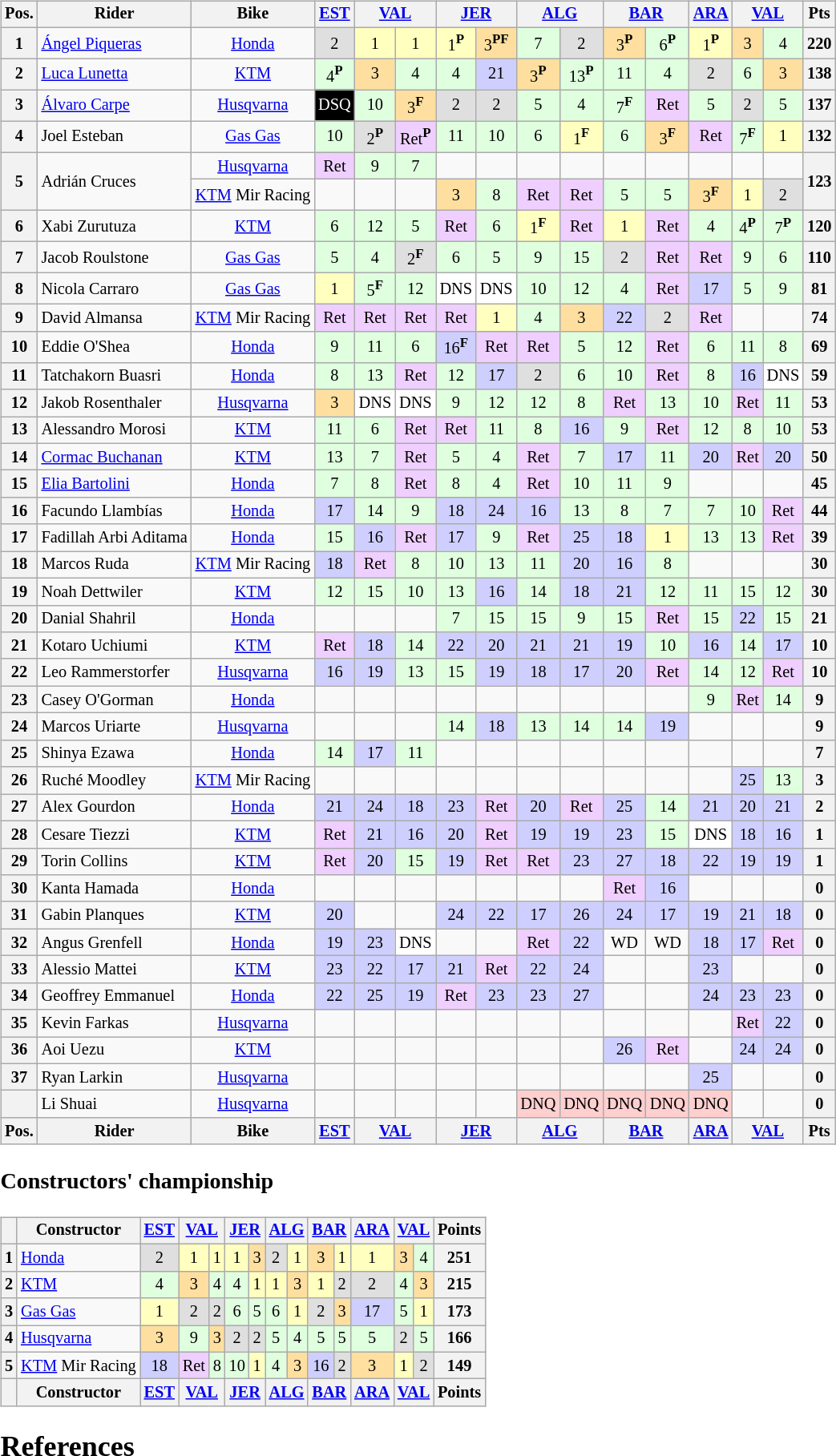<table>
<tr>
<td><br><table class="wikitable" style="font-size:85%; text-align:center;">
<tr style="vertical-align:top">
<th style="vertical-align:middle">Pos.</th>
<th style="vertical-align:middle">Rider</th>
<th style="vertical-align:middle">Bike</th>
<th><a href='#'>EST</a><br></th>
<th colspan="2"><a href='#'>VAL</a><br></th>
<th colspan="2"><a href='#'>JER</a><br></th>
<th colspan="2"><a href='#'>ALG</a><br></th>
<th colspan="2"><a href='#'>BAR</a><br></th>
<th><a href='#'>ARA</a><br></th>
<th colspan="2"><a href='#'>VAL</a><br></th>
<th style="vertical-align:middle">Pts</th>
</tr>
<tr>
<th>1</th>
<td align=left> <a href='#'>Ángel Piqueras</a></td>
<td><a href='#'>Honda</a></td>
<td style="background:#dfdfdf;">2</td>
<td style="background:#ffffbf;">1</td>
<td style="background:#ffffbf;">1</td>
<td style="background:#ffffbf;">1<strong><sup>P</sup></strong></td>
<td style="background:#ffdf9f;">3<strong><sup>PF</sup></strong></td>
<td style="background:#dfffdf;">7</td>
<td style="background:#dfdfdf;">2</td>
<td style="background:#ffdf9f;">3<strong><sup>P</sup></strong></td>
<td style="background:#dfffdf;">6<strong><sup>P</sup></strong></td>
<td style="background:#ffffbf;">1<strong><sup>P</sup></strong></td>
<td style="background:#ffdf9f;">3</td>
<td style="background:#dfffdf;">4</td>
<th>220</th>
</tr>
<tr>
<th>2</th>
<td align=left> <a href='#'>Luca Lunetta</a></td>
<td><a href='#'>KTM</a></td>
<td style="background:#dfffdf;">4<strong><sup>P</sup></strong></td>
<td style="background:#ffdf9f;">3</td>
<td style="background:#dfffdf;">4</td>
<td style="background:#dfffdf;">4</td>
<td style="background:#cfcfff;">21</td>
<td style="background:#ffdf9f;">3<strong><sup>P</sup></strong></td>
<td style="background:#dfffdf;">13<strong><sup>P</sup></strong></td>
<td style="background:#dfffdf;">11</td>
<td style="background:#dfffdf;">4</td>
<td style="background:#dfdfdf;">2</td>
<td style="background:#dfffdf;">6</td>
<td style="background:#ffdf9f;">3</td>
<th>138</th>
</tr>
<tr>
<th>3</th>
<td align=left> <a href='#'>Álvaro Carpe</a></td>
<td><a href='#'>Husqvarna</a></td>
<td style="background:black; color:white;">DSQ</td>
<td style="background:#dfffdf;">10</td>
<td style="background:#ffdf9f;">3<strong><sup>F</sup></strong></td>
<td style="background:#dfdfdf;">2</td>
<td style="background:#dfdfdf;">2</td>
<td style="background:#dfffdf;">5</td>
<td style="background:#dfffdf;">4</td>
<td style="background:#dfffdf;">7<strong><sup>F</sup></strong></td>
<td style="background:#efcfff;">Ret</td>
<td style="background:#dfffdf;">5</td>
<td style="background:#dfdfdf;">2</td>
<td style="background:#dfffdf;">5</td>
<th>137</th>
</tr>
<tr>
<th>4</th>
<td align=left> Joel Esteban</td>
<td><a href='#'>Gas Gas</a></td>
<td style="background:#dfffdf;">10</td>
<td style="background:#dfdfdf;">2<strong><sup>P</sup></strong></td>
<td style="background:#efcfff;">Ret<strong><sup>P</sup></strong></td>
<td style="background:#dfffdf;">11</td>
<td style="background:#dfffdf;">10</td>
<td style="background:#dfffdf;">6</td>
<td style="background:#ffffbf;">1<strong><sup>F</sup></strong></td>
<td style="background:#dfffdf;">6</td>
<td style="background:#ffdf9f;">3<strong><sup>F</sup></strong></td>
<td style="background:#efcfff;">Ret</td>
<td style="background:#dfffdf;">7<strong><sup>F</sup></strong></td>
<td style="background:#ffffbf;">1</td>
<th>132</th>
</tr>
<tr>
<th rowspan=2>5</th>
<td rowspan=2 align=left> Adrián Cruces</td>
<td><a href='#'>Husqvarna</a></td>
<td style="background:#efcfff;">Ret</td>
<td style="background:#dfffdf;">9</td>
<td style="background:#dfffdf;">7</td>
<td style="background:#;"></td>
<td style="background:#;"></td>
<td style="background:#;"></td>
<td style="background:#;"></td>
<td style="background:#;"></td>
<td style="background:#;"></td>
<td style="background:#;"></td>
<td style="background:#;"></td>
<td style="background:#;"></td>
<th rowspan="2">123</th>
</tr>
<tr>
<td><a href='#'>KTM</a> Mir Racing</td>
<td style="background:#;"></td>
<td style="background:#;"></td>
<td style="background:#;"></td>
<td style="background:#ffdf9f;">3</td>
<td style="background:#dfffdf;">8</td>
<td style="background:#efcfff;">Ret</td>
<td style="background:#efcfff;">Ret</td>
<td style="background:#dfffdf;">5</td>
<td style="background:#dfffdf;">5</td>
<td style="background:#ffdf9f;">3<strong><sup>F</sup></strong></td>
<td style="background:#ffffbf;">1</td>
<td style="background:#dfdfdf;">2</td>
</tr>
<tr>
<th>6</th>
<td align=left> Xabi Zurutuza</td>
<td><a href='#'>KTM</a></td>
<td style="background:#dfffdf;">6</td>
<td style="background:#dfffdf;">12</td>
<td style="background:#dfffdf;">5</td>
<td style="background:#efcfff;">Ret</td>
<td style="background:#dfffdf;">6</td>
<td style="background:#ffffbf;">1<strong><sup>F</sup></strong></td>
<td style="background:#efcfff;">Ret</td>
<td style="background:#ffffbf;">1</td>
<td style="background:#efcfff;">Ret</td>
<td style="background:#dfffdf;">4</td>
<td style="background:#dfffdf;">4<strong><sup>P</sup></strong></td>
<td style="background:#dfffdf;">7<strong><sup>P</sup></strong></td>
<th>120</th>
</tr>
<tr>
<th>7</th>
<td align=left> Jacob Roulstone</td>
<td><a href='#'>Gas Gas</a></td>
<td style="background:#dfffdf;">5</td>
<td style="background:#dfffdf;">4</td>
<td style="background:#dfdfdf;">2<strong><sup>F</sup></strong></td>
<td style="background:#dfffdf;">6</td>
<td style="background:#dfffdf;">5</td>
<td style="background:#dfffdf;">9</td>
<td style="background:#dfffdf;">15</td>
<td style="background:#dfdfdf;">2</td>
<td style="background:#efcfff;">Ret</td>
<td style="background:#efcfff;">Ret</td>
<td style="background:#dfffdf;">9</td>
<td style="background:#dfffdf;">6</td>
<th>110</th>
</tr>
<tr>
<th>8</th>
<td align=left> Nicola Carraro</td>
<td><a href='#'>Gas Gas</a></td>
<td style="background:#ffffbf;">1</td>
<td style="background:#dfffdf;">5<strong><sup>F</sup></strong></td>
<td style="background:#dfffdf;">12</td>
<td style="background:#ffffff;">DNS</td>
<td style="background:#ffffff;">DNS</td>
<td style="background:#dfffdf;">10</td>
<td style="background:#dfffdf;">12</td>
<td style="background:#dfffdf;">4</td>
<td style="background:#efcfff;">Ret</td>
<td style="background:#cfcfff;">17</td>
<td style="background:#dfffdf;">5</td>
<td style="background:#dfffdf;">9</td>
<th>81</th>
</tr>
<tr>
<th>9</th>
<td align=left> David Almansa</td>
<td><a href='#'>KTM</a> Mir Racing</td>
<td style="background:#efcfff;">Ret</td>
<td style="background:#efcfff;">Ret</td>
<td style="background:#efcfff;">Ret</td>
<td style="background:#efcfff;">Ret</td>
<td style="background:#ffffbf;">1</td>
<td style="background:#dfffdf;">4</td>
<td style="background:#ffdf9f;">3</td>
<td style="background:#cfcfff;">22</td>
<td style="background:#dfdfdf;">2</td>
<td style="background:#efcfff;">Ret</td>
<td style="background:#;"></td>
<td style="background:#;"></td>
<th>74</th>
</tr>
<tr>
<th>10</th>
<td align=left> Eddie O'Shea</td>
<td><a href='#'>Honda</a></td>
<td style="background:#dfffdf;">9</td>
<td style="background:#dfffdf;">11</td>
<td style="background:#dfffdf;">6</td>
<td style="background:#cfcfff;">16<strong><sup>F</sup></strong></td>
<td style="background:#efcfff;">Ret</td>
<td style="background:#efcfff;">Ret</td>
<td style="background:#dfffdf;">5</td>
<td style="background:#dfffdf;">12</td>
<td style="background:#efcfff;">Ret</td>
<td style="background:#dfffdf;">6</td>
<td style="background:#dfffdf;">11</td>
<td style="background:#dfffdf;">8</td>
<th>69</th>
</tr>
<tr>
<th>11</th>
<td align=left> Tatchakorn Buasri</td>
<td><a href='#'>Honda</a></td>
<td style="background:#dfffdf;">8</td>
<td style="background:#dfffdf;">13</td>
<td style="background:#efcfff;">Ret</td>
<td style="background:#dfffdf;">12</td>
<td style="background:#cfcfff;">17</td>
<td style="background:#dfdfdf;">2</td>
<td style="background:#dfffdf;">6</td>
<td style="background:#dfffdf;">10</td>
<td style="background:#efcfff;">Ret</td>
<td style="background:#dfffdf;">8</td>
<td style="background:#cfcfff;">16</td>
<td style="background:#ffffff;">DNS</td>
<th>59</th>
</tr>
<tr>
<th>12</th>
<td align=left> Jakob Rosenthaler</td>
<td><a href='#'>Husqvarna</a></td>
<td style="background:#ffdf9f;">3</td>
<td style="background:#ffffff;">DNS</td>
<td style="background:#ffffff;">DNS</td>
<td style="background:#dfffdf;">9</td>
<td style="background:#dfffdf;">12</td>
<td style="background:#dfffdf;">12</td>
<td style="background:#dfffdf;">8</td>
<td style="background:#efcfff;">Ret</td>
<td style="background:#dfffdf;">13</td>
<td style="background:#dfffdf;">10</td>
<td style="background:#efcfff;">Ret</td>
<td style="background:#dfffdf;">11</td>
<th>53</th>
</tr>
<tr>
<th>13</th>
<td align=left> Alessandro Morosi</td>
<td><a href='#'>KTM</a></td>
<td style="background:#dfffdf;">11</td>
<td style="background:#dfffdf;">6</td>
<td style="background:#efcfff;">Ret</td>
<td style="background:#efcfff;">Ret</td>
<td style="background:#dfffdf;">11</td>
<td style="background:#dfffdf;">8</td>
<td style="background:#cfcfff;">16</td>
<td style="background:#dfffdf;">9</td>
<td style="background:#efcfff;">Ret</td>
<td style="background:#dfffdf;">12</td>
<td style="background:#dfffdf;">8</td>
<td style="background:#dfffdf;">10</td>
<th>53</th>
</tr>
<tr>
<th>14</th>
<td align=left> <a href='#'>Cormac Buchanan</a></td>
<td><a href='#'>KTM</a></td>
<td style="background:#dfffdf;">13</td>
<td style="background:#dfffdf;">7</td>
<td style="background:#efcfff;">Ret</td>
<td style="background:#dfffdf;">5</td>
<td style="background:#dfffdf;">4</td>
<td style="background:#efcfff;">Ret</td>
<td style="background:#dfffdf;">7</td>
<td style="background:#cfcfff;">17</td>
<td style="background:#dfffdf;">11</td>
<td style="background:#cfcfff;">20</td>
<td style="background:#efcfff;">Ret</td>
<td style="background:#cfcfff;">20</td>
<th>50</th>
</tr>
<tr>
<th>15</th>
<td align=left> <a href='#'>Elia Bartolini</a></td>
<td><a href='#'>Honda</a></td>
<td style="background:#dfffdf;">7</td>
<td style="background:#dfffdf;">8</td>
<td style="background:#efcfff;">Ret</td>
<td style="background:#dfffdf;">8</td>
<td style="background:#dfffdf;">4</td>
<td style="background:#efcfff;">Ret</td>
<td style="background:#dfffdf;">10</td>
<td style="background:#dfffdf;">11</td>
<td style="background:#dfffdf;">9</td>
<td style="background:#;"></td>
<td style="background:#;"></td>
<td style="background:#;"></td>
<th>45</th>
</tr>
<tr>
<th>16</th>
<td align=left> Facundo Llambías</td>
<td><a href='#'>Honda</a></td>
<td style="background:#cfcfff;">17</td>
<td style="background:#dfffdf;">14</td>
<td style="background:#dfffdf;">9</td>
<td style="background:#cfcfff;">18</td>
<td style="background:#cfcfff;">24</td>
<td style="background:#cfcfff;">16</td>
<td style="background:#dfffdf;">13</td>
<td style="background:#dfffdf;">8</td>
<td style="background:#dfffdf;">7</td>
<td style="background:#dfffdf;">7</td>
<td style="background:#dfffdf;">10</td>
<td style="background:#efcfff;">Ret</td>
<th>44</th>
</tr>
<tr>
<th>17</th>
<td align=left> Fadillah Arbi Aditama</td>
<td><a href='#'>Honda</a></td>
<td style="background:#dfffdf;">15</td>
<td style="background:#cfcfff;">16</td>
<td style="background:#efcfff;">Ret</td>
<td style="background:#cfcfff;">17</td>
<td style="background:#dfffdf;">9</td>
<td style="background:#efcfff;">Ret</td>
<td style="background:#cfcfff;">25</td>
<td style="background:#cfcfff;">18</td>
<td style="background:#ffffbf;">1</td>
<td style="background:#dfffdf;">13</td>
<td style="background:#dfffdf;">13</td>
<td style="background:#efcfff;">Ret</td>
<th>39</th>
</tr>
<tr>
<th>18</th>
<td align=left> Marcos Ruda</td>
<td><a href='#'>KTM</a> Mir Racing</td>
<td style="background:#cfcfff;">18</td>
<td style="background:#efcfff;">Ret</td>
<td style="background:#dfffdf;">8</td>
<td style="background:#dfffdf;">10</td>
<td style="background:#dfffdf;">13</td>
<td style="background:#dfffdf;">11</td>
<td style="background:#cfcfff;">20</td>
<td style="background:#cfcfff;">16</td>
<td style="background:#dfffdf;">8</td>
<td style="background:#;"></td>
<td style="background:#;"></td>
<td style="background:#;"></td>
<th>30</th>
</tr>
<tr>
<th>19</th>
<td align=left> Noah Dettwiler</td>
<td><a href='#'>KTM</a></td>
<td style="background:#dfffdf;">12</td>
<td style="background:#dfffdf;">15</td>
<td style="background:#dfffdf;">10</td>
<td style="background:#dfffdf;">13</td>
<td style="background:#cfcfff;">16</td>
<td style="background:#dfffdf;">14</td>
<td style="background:#cfcfff;">18</td>
<td style="background:#cfcfff;">21</td>
<td style="background:#dfffdf;">12</td>
<td style="background:#dfffdf;">11</td>
<td style="background:#dfffdf;">15</td>
<td style="background:#dfffdf;">12</td>
<th>30</th>
</tr>
<tr>
<th>20</th>
<td align=left> Danial Shahril</td>
<td><a href='#'>Honda</a></td>
<td style="background:#;"></td>
<td style="background:#;"></td>
<td style="background:#;"></td>
<td style="background:#dfffdf;">7</td>
<td style="background:#dfffdf;">15</td>
<td style="background:#dfffdf;">15</td>
<td style="background:#dfffdf;">9</td>
<td style="background:#dfffdf;">15</td>
<td style="background:#efcfff;">Ret</td>
<td style="background:#dfffdf;">15</td>
<td style="background:#cfcfff;">22</td>
<td style="background:#dfffdf;">15</td>
<th>21</th>
</tr>
<tr>
<th>21</th>
<td align=left> Kotaro Uchiumi</td>
<td><a href='#'>KTM</a></td>
<td style="background:#efcfff;">Ret</td>
<td style="background:#cfcfff;">18</td>
<td style="background:#dfffdf;">14</td>
<td style="background:#cfcfff;">22</td>
<td style="background:#cfcfff;">20</td>
<td style="background:#cfcfff;">21</td>
<td style="background:#cfcfff;">21</td>
<td style="background:#cfcfff;">19</td>
<td style="background:#dfffdf;">10</td>
<td style="background:#cfcfff;">16</td>
<td style="background:#dfffdf;">14</td>
<td style="background:#cfcfff;">17</td>
<th>10</th>
</tr>
<tr>
<th>22</th>
<td align=left> Leo Rammerstorfer</td>
<td><a href='#'>Husqvarna</a></td>
<td style="background:#cfcfff;">16</td>
<td style="background:#cfcfff;">19</td>
<td style="background:#dfffdf;">13</td>
<td style="background:#dfffdf;">15</td>
<td style="background:#cfcfff;">19</td>
<td style="background:#cfcfff;">18</td>
<td style="background:#cfcfff;">17</td>
<td style="background:#cfcfff;">20</td>
<td style="background:#efcfff;">Ret</td>
<td style="background:#dfffdf;">14</td>
<td style="background:#dfffdf;">12</td>
<td style="background:#efcfff;">Ret</td>
<th>10</th>
</tr>
<tr>
<th>23</th>
<td align=left> Casey O'Gorman</td>
<td><a href='#'>Honda</a></td>
<td style="background:#;"></td>
<td style="background:#;"></td>
<td style="background:#;"></td>
<td style="background:#;"></td>
<td style="background:#;"></td>
<td style="background:#;"></td>
<td style="background:#;"></td>
<td style="background:#;"></td>
<td style="background:#;"></td>
<td style="background:#dfffdf;">9</td>
<td style="background:#efcfff;">Ret</td>
<td style="background:#dfffdf;">14</td>
<th>9</th>
</tr>
<tr>
<th>24</th>
<td align=left> Marcos Uriarte</td>
<td><a href='#'>Husqvarna</a></td>
<td style="background:#;"></td>
<td style="background:#;"></td>
<td style="background:#;"></td>
<td style="background:#dfffdf;">14</td>
<td style="background:#cfcfff;">18</td>
<td style="background:#dfffdf;">13</td>
<td style="background:#dfffdf;">14</td>
<td style="background:#dfffdf;">14</td>
<td style="background:#cfcfff;">19</td>
<td style="background:#;"></td>
<td style="background:#;"></td>
<td style="background:#;"></td>
<th>9</th>
</tr>
<tr>
<th>25</th>
<td align=left> Shinya Ezawa</td>
<td><a href='#'>Honda</a></td>
<td style="background:#dfffdf;">14</td>
<td style="background:#cfcfff;">17</td>
<td style="background:#dfffdf;">11</td>
<td style="background:#;"></td>
<td style="background:#;"></td>
<td style="background:#;"></td>
<td style="background:#;"></td>
<td style="background:#;"></td>
<td style="background:#;"></td>
<td style="background:#;"></td>
<td style="background:#;"></td>
<td style="background:#;"></td>
<th>7</th>
</tr>
<tr>
<th>26</th>
<td align=left> Ruché Moodley</td>
<td><a href='#'>KTM</a> Mir Racing</td>
<td style="background:#;"></td>
<td style="background:#;"></td>
<td style="background:#;"></td>
<td style="background:#;"></td>
<td style="background:#;"></td>
<td style="background:#;"></td>
<td style="background:#;"></td>
<td style="background:#;"></td>
<td style="background:#;"></td>
<td style="background:#;"></td>
<td style="background:#cfcfff;">25</td>
<td style="background:#dfffdf;">13</td>
<th>3</th>
</tr>
<tr>
<th>27</th>
<td align=left> Alex Gourdon</td>
<td><a href='#'>Honda</a></td>
<td style="background:#cfcfff;">21</td>
<td style="background:#cfcfff;">24</td>
<td style="background:#cfcfff;">18</td>
<td style="background:#cfcfff;">23</td>
<td style="background:#efcfff;">Ret</td>
<td style="background:#cfcfff;">20</td>
<td style="background:#efcfff;">Ret</td>
<td style="background:#cfcfff;">25</td>
<td style="background:#dfffdf;">14</td>
<td style="background:#cfcfff;">21</td>
<td style="background:#cfcfff;">20</td>
<td style="background:#cfcfff;">21</td>
<th>2</th>
</tr>
<tr>
<th>28</th>
<td align=left> Cesare Tiezzi</td>
<td><a href='#'>KTM</a></td>
<td style="background:#efcfff;">Ret</td>
<td style="background:#cfcfff;">21</td>
<td style="background:#cfcfff;">16</td>
<td style="background:#cfcfff;">20</td>
<td style="background:#efcfff;">Ret</td>
<td style="background:#cfcfff;">19</td>
<td style="background:#cfcfff;">19</td>
<td style="background:#cfcfff;">23</td>
<td style="background:#dfffdf;">15</td>
<td style="background:#ffffff;">DNS</td>
<td style="background:#cfcfff;">18</td>
<td style="background:#cfcfff;">16</td>
<th>1</th>
</tr>
<tr>
<th>29</th>
<td align=left> Torin Collins</td>
<td><a href='#'>KTM</a></td>
<td style="background:#efcfff;">Ret</td>
<td style="background:#cfcfff;">20</td>
<td style="background:#dfffdf;">15</td>
<td style="background:#cfcfff;">19</td>
<td style="background:#efcfff;">Ret</td>
<td style="background:#efcfff;">Ret</td>
<td style="background:#cfcfff;">23</td>
<td style="background:#cfcfff;">27</td>
<td style="background:#cfcfff;">18</td>
<td style="background:#cfcfff;">22</td>
<td style="background:#cfcfff;">19</td>
<td style="background:#cfcfff;">19</td>
<th>1</th>
</tr>
<tr>
<th>30</th>
<td align=left> Kanta Hamada</td>
<td><a href='#'>Honda</a></td>
<td style="background:#;"></td>
<td style="background:#;"></td>
<td style="background:#;"></td>
<td style="background:#;"></td>
<td style="background:#;"></td>
<td style="background:#;"></td>
<td style="background:#;"></td>
<td style="background:#efcfff;">Ret</td>
<td style="background:#cfcfff;">16</td>
<td style="background:#;"></td>
<td style="background:#;"></td>
<td style="background:#;"></td>
<th>0</th>
</tr>
<tr>
<th>31</th>
<td align=left> Gabin Planques</td>
<td><a href='#'>KTM</a></td>
<td style="background:#cfcfff;">20</td>
<td style="background:#;"></td>
<td style="background:#;"></td>
<td style="background:#cfcfff;">24</td>
<td style="background:#cfcfff;">22</td>
<td style="background:#cfcfff;">17</td>
<td style="background:#cfcfff;">26</td>
<td style="background:#cfcfff;">24</td>
<td style="background:#cfcfff;">17</td>
<td style="background:#cfcfff;">19</td>
<td style="background:#cfcfff;">21</td>
<td style="background:#cfcfff;">18</td>
<th>0</th>
</tr>
<tr>
<th>32</th>
<td align="left"> Angus Grenfell</td>
<td><a href='#'>Honda</a></td>
<td style="background:#cfcfff;">19</td>
<td style="background:#cfcfff;">23</td>
<td style="background:#ffffff;">DNS</td>
<td style="background:#;"></td>
<td style="background:#;"></td>
<td style="background:#efcfff;">Ret</td>
<td style="background:#cfcfff;">22</td>
<td style="background:#;">WD</td>
<td style="background:#;">WD</td>
<td style="background:#cfcfff;">18</td>
<td style="background:#cfcfff;">17</td>
<td style="background:#efcfff;">Ret</td>
<th>0</th>
</tr>
<tr>
<th>33</th>
<td align=left> Alessio Mattei</td>
<td><a href='#'>KTM</a></td>
<td style="background:#cfcfff;">23</td>
<td style="background:#cfcfff;">22</td>
<td style="background:#cfcfff;">17</td>
<td style="background:#cfcfff;">21</td>
<td style="background:#efcfff;">Ret</td>
<td style="background:#cfcfff;">22</td>
<td style="background:#cfcfff;">24</td>
<td style="background:#;"></td>
<td style="background:#;"></td>
<td style="background:#cfcfff;">23</td>
<td style="background:#;"></td>
<td style="background:#;"></td>
<th>0</th>
</tr>
<tr>
<th>34</th>
<td align="left"> Geoffrey Emmanuel</td>
<td><a href='#'>Honda</a></td>
<td style="background:#cfcfff;">22</td>
<td style="background:#cfcfff;">25</td>
<td style="background:#cfcfff;">19</td>
<td style="background:#efcfff;">Ret</td>
<td style="background:#cfcfff;">23</td>
<td style="background:#cfcfff;">23</td>
<td style="background:#cfcfff;">27</td>
<td style="background:#;"></td>
<td style="background:#;"></td>
<td style="background:#cfcfff;">24</td>
<td style="background:#cfcfff;">23</td>
<td style="background:#cfcfff;">23</td>
<th>0</th>
</tr>
<tr>
<th>35</th>
<td align=left> Kevin Farkas</td>
<td><a href='#'>Husqvarna</a></td>
<td style="background:#;"></td>
<td style="background:#;"></td>
<td style="background:#;"></td>
<td style="background:#;"></td>
<td style="background:#;"></td>
<td style="background:#;"></td>
<td style="background:#;"></td>
<td style="background:#;"></td>
<td style="background:#;"></td>
<td style="background:#;"></td>
<td style="background:#efcfff;">Ret</td>
<td style="background:#cfcfff;">22</td>
<th>0</th>
</tr>
<tr>
<th>36</th>
<td align=left> Aoi Uezu</td>
<td><a href='#'>KTM</a></td>
<td style="background:#;"></td>
<td style="background:#;"></td>
<td style="background:#;"></td>
<td style="background:#;"></td>
<td style="background:#;"></td>
<td style="background:#;"></td>
<td style="background:#;"></td>
<td style="background:#cfcfff;">26</td>
<td style="background:#efcfff;">Ret</td>
<td style="background:#;"></td>
<td style="background:#cfcfff;">24</td>
<td style="background:#cfcfff;">24</td>
<th>0</th>
</tr>
<tr>
<th>37</th>
<td align=left> Ryan Larkin</td>
<td><a href='#'>Husqvarna</a></td>
<td style="background:#;"></td>
<td style="background:#;"></td>
<td style="background:#;"></td>
<td style="background:#;"></td>
<td style="background:#;"></td>
<td style="background:#;"></td>
<td style="background:#;"></td>
<td style="background:#;"></td>
<td style="background:#;"></td>
<td style="background:#cfcfff;">25</td>
<td style="background:#;"></td>
<td style="background:#;"></td>
<th>0</th>
</tr>
<tr>
<th></th>
<td align=left> Li Shuai</td>
<td><a href='#'>Husqvarna</a></td>
<td style="background:#;"></td>
<td style="background:#;"></td>
<td style="background:#;"></td>
<td style="background:#;"></td>
<td style="background:#;"></td>
<td style="background:#ffcfcf;">DNQ</td>
<td style="background:#ffcfcf;">DNQ</td>
<td style="background:#ffcfcf;">DNQ</td>
<td style="background:#ffcfcf;">DNQ</td>
<td style="background:#ffcfcf;">DNQ</td>
<td style="background:#;"></td>
<td style="background:#;"></td>
<th>0</th>
</tr>
<tr style="vertical-align:bottom">
<th style="vertical-align:middle">Pos.</th>
<th style="vertical-align:middle">Rider</th>
<th style="vertical-align:middle">Bike</th>
<th><a href='#'>EST</a><br></th>
<th colspan="2"><a href='#'>VAL</a><br></th>
<th colspan="2"><a href='#'>JER</a><br></th>
<th colspan="2"><a href='#'>ALG</a><br></th>
<th colspan="2"><a href='#'>BAR</a><br></th>
<th><a href='#'>ARA</a><br></th>
<th colspan="2"><a href='#'>VAL</a><br></th>
<th style="vertical-align:middle">Pts</th>
</tr>
</table>
<h3>Constructors' championship</h3><table class="wikitable" style="font-size:85%; text-align:center;">
<tr>
<th></th>
<th>Constructor</th>
<th><a href='#'>EST</a><br></th>
<th colspan="2"><a href='#'>VAL</a><br></th>
<th colspan="2"><a href='#'>JER</a><br></th>
<th colspan="2"><a href='#'>ALG</a><br></th>
<th colspan="2"><a href='#'>BAR</a><br></th>
<th><a href='#'>ARA</a><br></th>
<th colspan="2"><a href='#'>VAL</a><br></th>
<th>Points</th>
</tr>
<tr>
<th>1</th>
<td align=left nowrap> <a href='#'>Honda</a></td>
<td style="background:#DFDFDF;">2</td>
<td style="background:#FFFFBF;">1</td>
<td style="background:#ffffbf;">1</td>
<td style="background:#ffffbf;">1</td>
<td style="background:#FFDF9F;">3</td>
<td style="background:#DFDFDF;">2</td>
<td style="background:#ffffbf;">1</td>
<td style="background:#FFDF9F;">3</td>
<td style="background:#ffffbf;">1</td>
<td style="background:#ffffbf;">1</td>
<td style="background:#FFDF9F;">3</td>
<td style="background:#dfffdf;">4</td>
<th>251</th>
</tr>
<tr>
<th>2</th>
<td align=left> <a href='#'>KTM</a></td>
<td style="background:#dfffdf;">4</td>
<td style="background:#ffdf9f;">3</td>
<td style="background:#dfffdf;">4</td>
<td style="background:#dfffdf;">4</td>
<td style="background:#ffffbf;">1</td>
<td style="background:#ffffbf;">1</td>
<td style="background:#ffdf9f;">3</td>
<td style="background:#ffffbf;">1</td>
<td style="background:#dfdfdf;">2</td>
<td style="background:#dfdfdf;">2</td>
<td style="background:#dfffdf;">4</td>
<td style="background:#ffdf9f;">3</td>
<th>215</th>
</tr>
<tr>
<th>3</th>
<td align=left nowrap> <a href='#'>Gas Gas</a></td>
<td style="background:#ffffbf;">1</td>
<td style="background:#dfdfdf;">2</td>
<td style="background:#dfdfdf;">2</td>
<td style="background:#dfffdf;">6</td>
<td style="background:#dfffdf;">5</td>
<td style="background:#dfffdf;">6</td>
<td style="background:#ffffbf;">1</td>
<td style="background:#dfdfdf;">2</td>
<td style="background:#ffdf9f;">3</td>
<td style="background:#cfcfff;">17</td>
<td style="background:#dfffdf;">5</td>
<td style="background:#ffffbf;">1</td>
<th>173</th>
</tr>
<tr>
<th>4</th>
<td align=left nowrap> <a href='#'>Husqvarna</a></td>
<td style="background:#ffdf9f;">3</td>
<td style="background:#dfffdf;">9</td>
<td style="background:#ffdf9f;">3</td>
<td style="background:#dfdfdf;">2</td>
<td style="background:#dfdfdf;">2</td>
<td style="background:#dfffdf;">5</td>
<td style="background:#dfffdf;">4</td>
<td style="background:#dfffdf;">5</td>
<td style="background:#dfffdf;">5</td>
<td style="background:#dfffdf;">5</td>
<td style="background:#dfdfdf;">2</td>
<td style="background:#dfffdf;">5</td>
<th>166</th>
</tr>
<tr>
<th>5</th>
<td align=left nowrap> <a href='#'>KTM</a> Mir Racing</td>
<td style="background:#cfcfff;">18</td>
<td style="background:#efcfff;">Ret</td>
<td style="background:#dfffdf;">8</td>
<td style="background:#dfffdf;">10</td>
<td style="background:#ffffbf;">1</td>
<td style="background:#dfffdf;">4</td>
<td style="background:#ffdf9f;">3</td>
<td style="background:#cfcfff;">16</td>
<td style="background:#dfdfdf;">2</td>
<td style="background:#ffdf9f;">3</td>
<td style="background:#ffffbf;">1</td>
<td style="background:#dfdfdf;">2</td>
<th>149</th>
</tr>
<tr>
<th></th>
<th>Constructor</th>
<th><a href='#'>EST</a><br></th>
<th colspan="2"><a href='#'>VAL</a><br></th>
<th colspan="2"><a href='#'>JER</a><br></th>
<th colspan="2"><a href='#'>ALG</a><br></th>
<th colspan="2"><a href='#'>BAR</a><br></th>
<th><a href='#'>ARA</a><br></th>
<th colspan="2"><a href='#'>VAL</a><br></th>
<th>Points</th>
</tr>
</table>
<h2>References</h2>
<br>
</td>
</tr>
</table>
